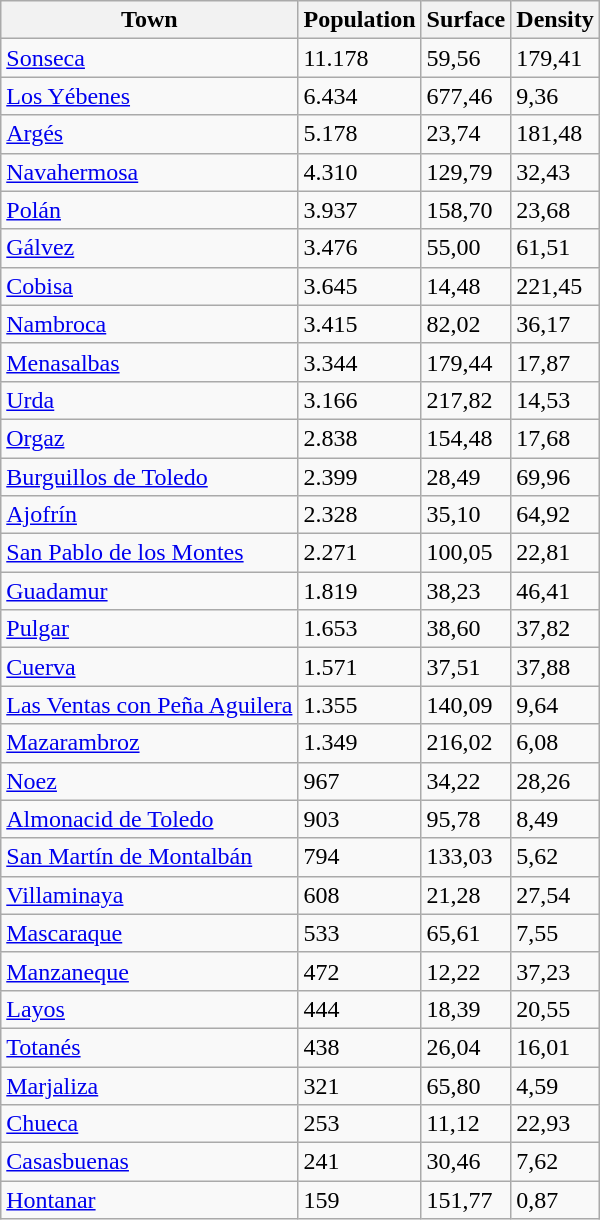<table class="wikitable">
<tr>
<th>Town</th>
<th>Population</th>
<th>Surface</th>
<th>Density</th>
</tr>
<tr>
<td><a href='#'>Sonseca</a></td>
<td>11.178</td>
<td>59,56</td>
<td>179,41</td>
</tr>
<tr>
<td><a href='#'>Los Yébenes</a></td>
<td>6.434</td>
<td>677,46</td>
<td>9,36</td>
</tr>
<tr>
<td><a href='#'>Argés</a></td>
<td>5.178</td>
<td>23,74</td>
<td>181,48</td>
</tr>
<tr>
<td><a href='#'>Navahermosa</a></td>
<td>4.310</td>
<td>129,79</td>
<td>32,43</td>
</tr>
<tr>
<td><a href='#'>Polán</a></td>
<td>3.937</td>
<td>158,70</td>
<td>23,68</td>
</tr>
<tr>
<td><a href='#'>Gálvez</a></td>
<td>3.476</td>
<td>55,00</td>
<td>61,51</td>
</tr>
<tr>
<td><a href='#'>Cobisa</a></td>
<td>3.645</td>
<td>14,48</td>
<td>221,45</td>
</tr>
<tr>
<td><a href='#'>Nambroca</a></td>
<td>3.415</td>
<td>82,02</td>
<td>36,17</td>
</tr>
<tr>
<td><a href='#'>Menasalbas</a></td>
<td>3.344</td>
<td>179,44</td>
<td>17,87</td>
</tr>
<tr>
<td><a href='#'>Urda</a></td>
<td>3.166</td>
<td>217,82</td>
<td>14,53</td>
</tr>
<tr>
<td><a href='#'>Orgaz</a></td>
<td>2.838</td>
<td>154,48</td>
<td>17,68</td>
</tr>
<tr>
<td><a href='#'>Burguillos de Toledo</a></td>
<td>2.399</td>
<td>28,49</td>
<td>69,96</td>
</tr>
<tr>
<td><a href='#'>Ajofrín</a></td>
<td>2.328</td>
<td>35,10</td>
<td>64,92</td>
</tr>
<tr>
<td><a href='#'>San Pablo de los Montes</a></td>
<td>2.271</td>
<td>100,05</td>
<td>22,81</td>
</tr>
<tr>
<td><a href='#'>Guadamur</a></td>
<td>1.819</td>
<td>38,23</td>
<td>46,41</td>
</tr>
<tr>
<td><a href='#'>Pulgar</a></td>
<td>1.653</td>
<td>38,60</td>
<td>37,82</td>
</tr>
<tr>
<td><a href='#'>Cuerva</a></td>
<td>1.571</td>
<td>37,51</td>
<td>37,88</td>
</tr>
<tr>
<td><a href='#'>Las Ventas con Peña Aguilera</a></td>
<td>1.355</td>
<td>140,09</td>
<td>9,64</td>
</tr>
<tr>
<td><a href='#'>Mazarambroz</a></td>
<td>1.349</td>
<td>216,02</td>
<td>6,08</td>
</tr>
<tr>
<td><a href='#'>Noez</a></td>
<td>967</td>
<td>34,22</td>
<td>28,26</td>
</tr>
<tr>
<td><a href='#'>Almonacid de Toledo</a></td>
<td>903</td>
<td>95,78</td>
<td>8,49</td>
</tr>
<tr>
<td><a href='#'>San Martín de Montalbán</a></td>
<td>794</td>
<td>133,03</td>
<td>5,62</td>
</tr>
<tr>
<td><a href='#'>Villaminaya</a></td>
<td>608</td>
<td>21,28</td>
<td>27,54</td>
</tr>
<tr>
<td><a href='#'>Mascaraque</a></td>
<td>533</td>
<td>65,61</td>
<td>7,55</td>
</tr>
<tr>
<td><a href='#'>Manzaneque</a></td>
<td>472</td>
<td>12,22</td>
<td>37,23</td>
</tr>
<tr>
<td><a href='#'>Layos</a></td>
<td>444</td>
<td>18,39</td>
<td>20,55</td>
</tr>
<tr>
<td><a href='#'>Totanés</a></td>
<td>438</td>
<td>26,04</td>
<td>16,01</td>
</tr>
<tr>
<td><a href='#'>Marjaliza</a></td>
<td>321</td>
<td>65,80</td>
<td>4,59</td>
</tr>
<tr>
<td><a href='#'>Chueca</a></td>
<td>253</td>
<td>11,12</td>
<td>22,93</td>
</tr>
<tr>
<td><a href='#'>Casasbuenas</a></td>
<td>241</td>
<td>30,46</td>
<td>7,62</td>
</tr>
<tr>
<td><a href='#'>Hontanar</a></td>
<td>159</td>
<td>151,77</td>
<td>0,87</td>
</tr>
</table>
